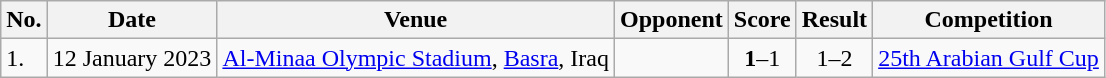<table class="wikitable plainrowheaders sortable">
<tr>
<th>No.</th>
<th>Date</th>
<th>Venue</th>
<th>Opponent</th>
<th>Score</th>
<th>Result</th>
<th>Competition</th>
</tr>
<tr>
<td>1.</td>
<td>12 January 2023</td>
<td><a href='#'>Al-Minaa Olympic Stadium</a>, <a href='#'>Basra</a>, Iraq</td>
<td></td>
<td align=center><strong>1</strong>–1</td>
<td align=center>1–2</td>
<td><a href='#'>25th Arabian Gulf Cup</a></td>
</tr>
</table>
